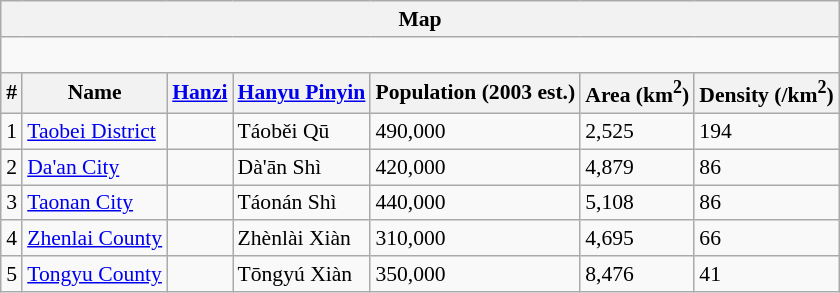<table class="wikitable"  style="font-size:90%; margin:auto;">
<tr>
<th colspan="7" style="text-align:center;">Map</th>
</tr>
<tr>
<td colspan="7" style="text-align:center;"><div><br> 






</div></td>
</tr>
<tr>
<th>#</th>
<th>Name</th>
<th><a href='#'>Hanzi</a></th>
<th><a href='#'>Hanyu Pinyin</a></th>
<th>Population (2003 est.)</th>
<th>Area (km<sup>2</sup>)</th>
<th>Density (/km<sup>2</sup>)</th>
</tr>
<tr>
<td>1</td>
<td><a href='#'>Taobei District</a></td>
<td></td>
<td>Táoběi Qū</td>
<td>490,000</td>
<td>2,525</td>
<td>194</td>
</tr>
<tr>
<td>2</td>
<td><a href='#'>Da'an City</a></td>
<td></td>
<td>Dà'ān Shì</td>
<td>420,000</td>
<td>4,879</td>
<td>86</td>
</tr>
<tr>
<td>3</td>
<td><a href='#'>Taonan City</a></td>
<td></td>
<td>Táonán Shì</td>
<td>440,000</td>
<td>5,108</td>
<td>86</td>
</tr>
<tr>
<td>4</td>
<td><a href='#'>Zhenlai County</a></td>
<td></td>
<td>Zhènlài Xiàn</td>
<td>310,000</td>
<td>4,695</td>
<td>66</td>
</tr>
<tr>
<td>5</td>
<td><a href='#'>Tongyu County</a></td>
<td></td>
<td>Tōngyú Xiàn</td>
<td>350,000</td>
<td>8,476</td>
<td>41</td>
</tr>
</table>
